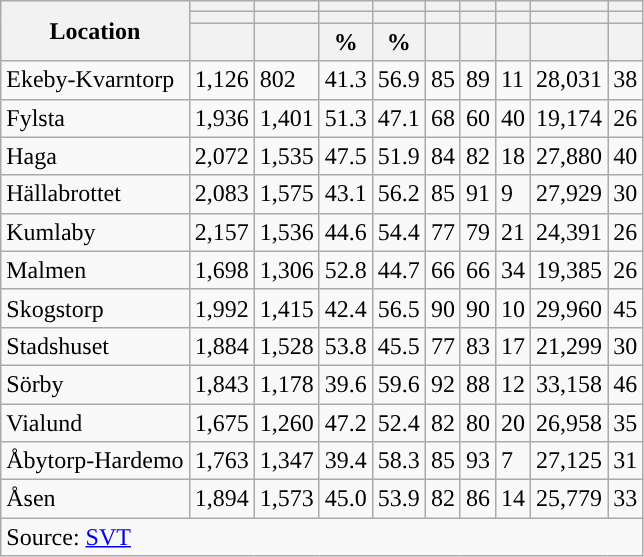<table role="presentation" class="wikitable sortable mw-collapsible">
<tr>
<th rowspan="3">Location</th>
<th></th>
<th></th>
<th></th>
<th></th>
<th></th>
<th></th>
<th></th>
<th></th>
<th></th>
</tr>
<tr>
<th></th>
<th></th>
<th style="background:"></th>
<th style="background:"></th>
<th></th>
<th></th>
<th></th>
<th></th>
<th></th>
</tr>
<tr>
<th data-sort-type="number"></th>
<th data-sort-type="number"></th>
<th data-sort-type="number">%</th>
<th data-sort-type="number">%</th>
<th data-sort-type="number"></th>
<th data-sort-type="number"></th>
<th data-sort-type="number"></th>
<th data-sort-type="number"></th>
<th data-sort-type="number"></th>
</tr>
<tr>
<td align="left">Ekeby-Kvarntorp</td>
<td>1,126</td>
<td>802</td>
<td>41.3</td>
<td>56.9</td>
<td>85</td>
<td>89</td>
<td>11</td>
<td>28,031</td>
<td>38</td>
</tr>
<tr>
<td align="left">Fylsta</td>
<td>1,936</td>
<td>1,401</td>
<td>51.3</td>
<td>47.1</td>
<td>68</td>
<td>60</td>
<td>40</td>
<td>19,174</td>
<td>26</td>
</tr>
<tr>
<td align="left">Haga</td>
<td>2,072</td>
<td>1,535</td>
<td>47.5</td>
<td>51.9</td>
<td>84</td>
<td>82</td>
<td>18</td>
<td>27,880</td>
<td>40</td>
</tr>
<tr>
<td align="left">Hällabrottet</td>
<td>2,083</td>
<td>1,575</td>
<td>43.1</td>
<td>56.2</td>
<td>85</td>
<td>91</td>
<td>9</td>
<td>27,929</td>
<td>30</td>
</tr>
<tr>
<td align="left">Kumlaby</td>
<td>2,157</td>
<td>1,536</td>
<td>44.6</td>
<td>54.4</td>
<td>77</td>
<td>79</td>
<td>21</td>
<td>24,391</td>
<td>26</td>
</tr>
<tr>
<td align="left">Malmen</td>
<td>1,698</td>
<td>1,306</td>
<td>52.8</td>
<td>44.7</td>
<td>66</td>
<td>66</td>
<td>34</td>
<td>19,385</td>
<td>26</td>
</tr>
<tr>
<td align="left">Skogstorp</td>
<td>1,992</td>
<td>1,415</td>
<td>42.4</td>
<td>56.5</td>
<td>90</td>
<td>90</td>
<td>10</td>
<td>29,960</td>
<td>45</td>
</tr>
<tr>
<td align="left">Stadshuset</td>
<td>1,884</td>
<td>1,528</td>
<td>53.8</td>
<td>45.5</td>
<td>77</td>
<td>83</td>
<td>17</td>
<td>21,299</td>
<td>30</td>
</tr>
<tr>
<td align="left">Sörby</td>
<td>1,843</td>
<td>1,178</td>
<td>39.6</td>
<td>59.6</td>
<td>92</td>
<td>88</td>
<td>12</td>
<td>33,158</td>
<td>46</td>
</tr>
<tr>
<td align="left">Vialund</td>
<td>1,675</td>
<td>1,260</td>
<td>47.2</td>
<td>52.4</td>
<td>82</td>
<td>80</td>
<td>20</td>
<td>26,958</td>
<td>35</td>
</tr>
<tr>
<td align="left">Åbytorp-Hardemo</td>
<td>1,763</td>
<td>1,347</td>
<td>39.4</td>
<td>58.3</td>
<td>85</td>
<td>93</td>
<td>7</td>
<td>27,125</td>
<td>31</td>
</tr>
<tr>
<td align="left">Åsen</td>
<td>1,894</td>
<td>1,573</td>
<td>45.0</td>
<td>53.9</td>
<td>82</td>
<td>86</td>
<td>14</td>
<td>25,779</td>
<td>33</td>
</tr>
<tr>
<td colspan="10" align="left">Source: <a href='#'>SVT</a></td>
</tr>
</table>
